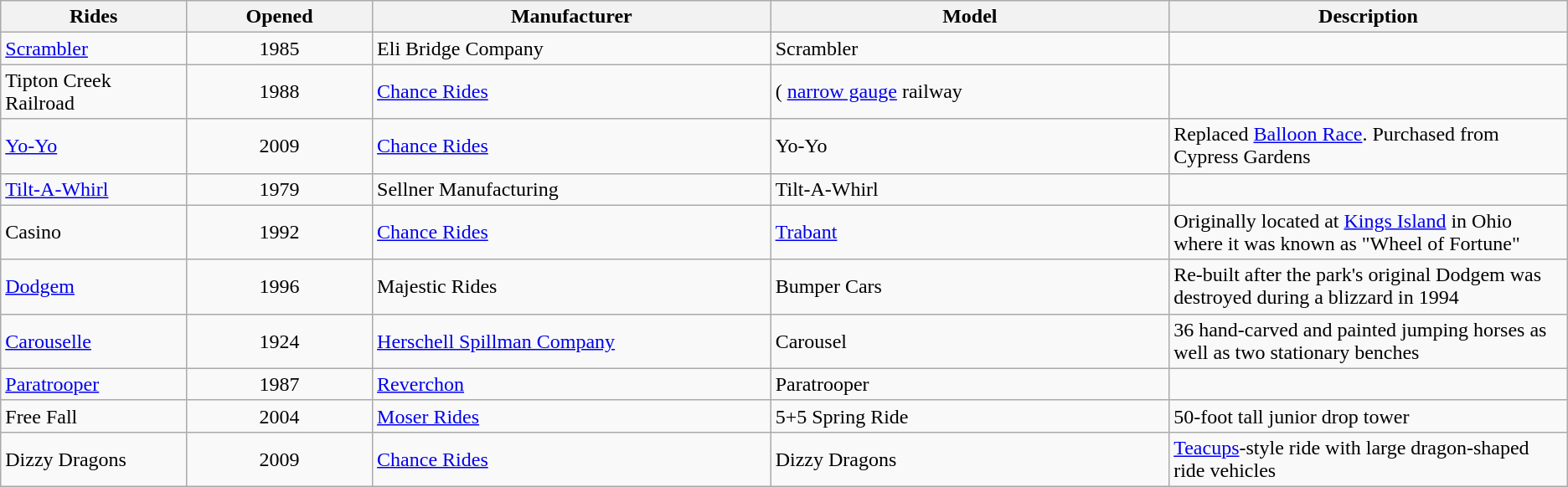<table class="wikitable sortable">
<tr>
<th style="width:7%;">Rides</th>
<th style="width:7%;">Opened</th>
<th style="width:15%;">Manufacturer</th>
<th style="width:15%;">Model</th>
<th style="width:15%;">Description</th>
</tr>
<tr>
<td><a href='#'>Scrambler</a></td>
<td style="text-align:center">1985</td>
<td>Eli Bridge Company</td>
<td>Scrambler</td>
<td></td>
</tr>
<tr>
<td>Tipton Creek Railroad</td>
<td style="text-align:center">1988</td>
<td><a href='#'>Chance Rides</a></td>
<td>( <a href='#'>narrow gauge</a> railway</td>
<td></td>
</tr>
<tr>
<td><a href='#'>Yo-Yo</a></td>
<td style="text-align:center">2009</td>
<td><a href='#'>Chance Rides</a></td>
<td>Yo-Yo</td>
<td>Replaced <a href='#'>Balloon Race</a>. Purchased from Cypress Gardens</td>
</tr>
<tr>
<td><a href='#'>Tilt-A-Whirl</a></td>
<td style="text-align:center">1979</td>
<td>Sellner Manufacturing</td>
<td>Tilt-A-Whirl</td>
<td></td>
</tr>
<tr>
<td>Casino</td>
<td style="text-align:center">1992</td>
<td><a href='#'>Chance Rides</a></td>
<td><a href='#'>Trabant</a></td>
<td>Originally located at <a href='#'>Kings Island</a> in Ohio where it was known as "Wheel of Fortune"</td>
</tr>
<tr>
<td><a href='#'>Dodgem</a></td>
<td style="text-align:center">1996</td>
<td>Majestic Rides</td>
<td>Bumper Cars</td>
<td>Re-built after the park's original Dodgem was destroyed during a blizzard in 1994</td>
</tr>
<tr>
<td><a href='#'>Carouselle</a></td>
<td style="text-align:center">1924</td>
<td><a href='#'>Herschell Spillman Company</a></td>
<td>Carousel</td>
<td>36 hand-carved and painted jumping horses as well as two stationary benches</td>
</tr>
<tr>
<td><a href='#'>Paratrooper</a></td>
<td style="text-align:center">1987</td>
<td><a href='#'>Reverchon</a></td>
<td>Paratrooper</td>
<td></td>
</tr>
<tr>
<td>Free Fall</td>
<td style="text-align:center">2004</td>
<td><a href='#'>Moser Rides</a></td>
<td>5+5 Spring Ride</td>
<td>50-foot tall junior drop tower</td>
</tr>
<tr>
<td>Dizzy Dragons</td>
<td style="text-align:center">2009</td>
<td><a href='#'>Chance Rides</a></td>
<td>Dizzy Dragons</td>
<td><a href='#'>Teacups</a>-style ride with large dragon-shaped ride vehicles</td>
</tr>
</table>
